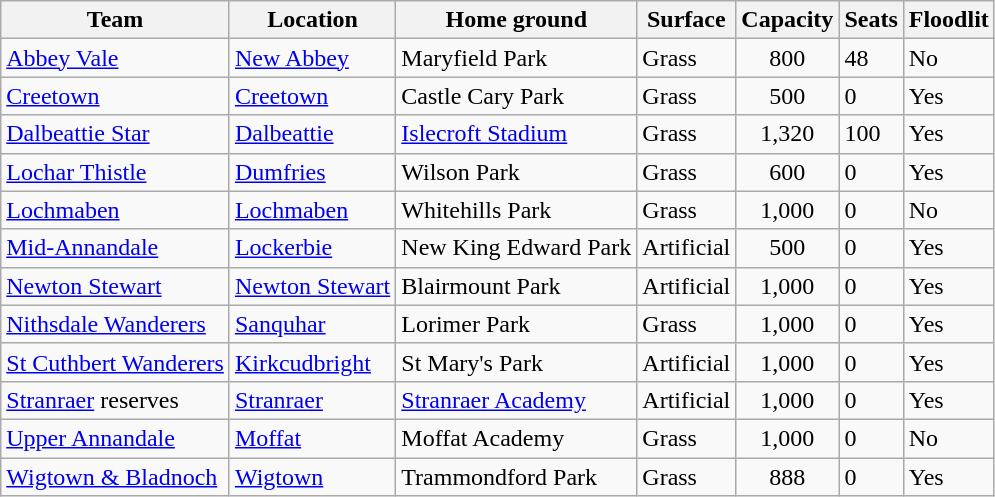<table class="wikitable sortable">
<tr>
<th>Team</th>
<th>Location</th>
<th>Home ground</th>
<th>Surface</th>
<th>Capacity</th>
<th>Seats</th>
<th>Floodlit</th>
</tr>
<tr>
<td><a href='#'>Abbey Vale</a></td>
<td><a href='#'>New Abbey</a></td>
<td>Maryfield Park</td>
<td>Grass</td>
<td align="center">800</td>
<td>48</td>
<td>No</td>
</tr>
<tr>
<td><a href='#'>Creetown</a></td>
<td><a href='#'>Creetown</a></td>
<td>Castle Cary Park</td>
<td>Grass</td>
<td align="center">500</td>
<td>0</td>
<td>Yes</td>
</tr>
<tr>
<td><a href='#'>Dalbeattie Star</a></td>
<td><a href='#'>Dalbeattie</a></td>
<td><a href='#'>Islecroft Stadium</a></td>
<td>Grass</td>
<td align="center">1,320</td>
<td>100</td>
<td>Yes</td>
</tr>
<tr>
<td><a href='#'>Lochar Thistle</a></td>
<td><a href='#'>Dumfries</a></td>
<td>Wilson Park</td>
<td>Grass</td>
<td align="center">600</td>
<td>0</td>
<td>Yes</td>
</tr>
<tr>
<td><a href='#'>Lochmaben</a></td>
<td><a href='#'>Lochmaben</a></td>
<td>Whitehills Park</td>
<td>Grass</td>
<td align="center">1,000</td>
<td>0</td>
<td>No</td>
</tr>
<tr>
<td><a href='#'>Mid-Annandale</a></td>
<td><a href='#'>Lockerbie</a></td>
<td>New King Edward Park</td>
<td>Artificial</td>
<td align="center">500</td>
<td>0</td>
<td>Yes</td>
</tr>
<tr>
<td><a href='#'>Newton Stewart</a></td>
<td><a href='#'>Newton Stewart</a></td>
<td>Blairmount Park</td>
<td>Artificial</td>
<td align="center">1,000</td>
<td>0</td>
<td>Yes</td>
</tr>
<tr>
<td><a href='#'>Nithsdale Wanderers</a></td>
<td><a href='#'>Sanquhar</a></td>
<td>Lorimer Park</td>
<td>Grass</td>
<td align="center">1,000</td>
<td>0</td>
<td>Yes</td>
</tr>
<tr>
<td><a href='#'>St Cuthbert Wanderers</a></td>
<td><a href='#'>Kirkcudbright</a></td>
<td>St Mary's Park</td>
<td>Artificial</td>
<td align="center">1,000</td>
<td>0</td>
<td>Yes</td>
</tr>
<tr>
<td><a href='#'>Stranraer</a> reserves</td>
<td><a href='#'>Stranraer</a></td>
<td><a href='#'>Stranraer Academy</a></td>
<td>Artificial</td>
<td align="center">1,000</td>
<td>0</td>
<td>Yes</td>
</tr>
<tr>
<td><a href='#'>Upper Annandale</a></td>
<td><a href='#'>Moffat</a></td>
<td>Moffat Academy</td>
<td>Grass</td>
<td align="center">1,000</td>
<td>0</td>
<td>No</td>
</tr>
<tr>
<td><a href='#'>Wigtown & Bladnoch</a></td>
<td><a href='#'>Wigtown</a></td>
<td>Trammondford Park</td>
<td>Grass</td>
<td align="center">888</td>
<td>0</td>
<td>Yes</td>
</tr>
</table>
